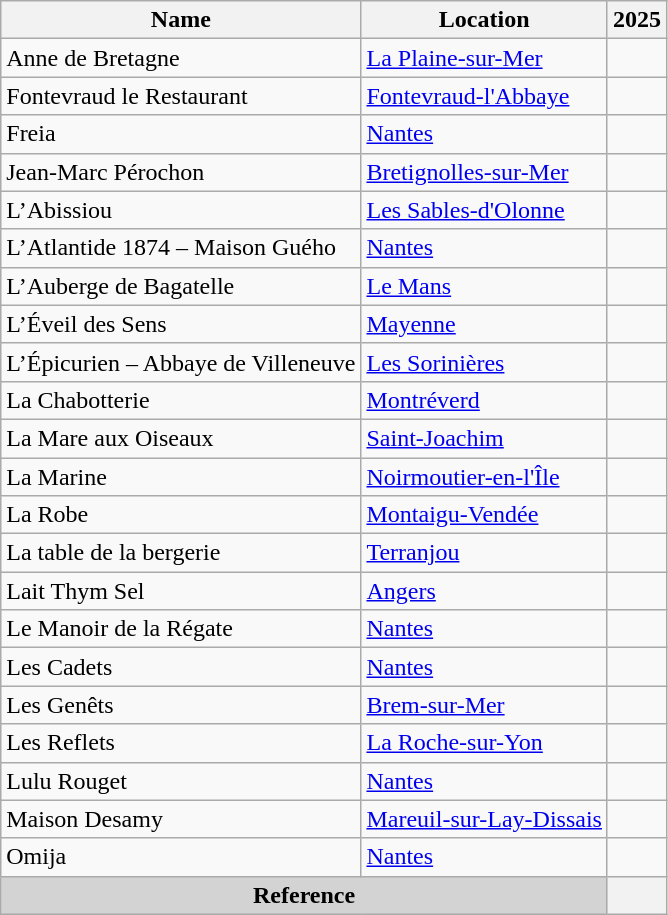<table class="wikitable sortable plainrowheaders" style="text-align:left;"">
<tr>
<th scope="col">Name</th>
<th scope="col">Location</th>
<th scope="col">2025</th>
</tr>
<tr>
<td scope="row">Anne de Bretagne</td>
<td><a href='#'>La Plaine-sur-Mer</a></td>
<td></td>
</tr>
<tr>
<td scope="row">Fontevraud le Restaurant</td>
<td><a href='#'>Fontevraud-l'Abbaye</a></td>
<td></td>
</tr>
<tr>
<td scope="row">Freia</td>
<td><a href='#'>Nantes</a></td>
<td></td>
</tr>
<tr>
<td scope="row">Jean-Marc Pérochon</td>
<td><a href='#'>Bretignolles-sur-Mer</a></td>
<td></td>
</tr>
<tr>
<td scope="row">L’Abissiou</td>
<td><a href='#'>Les Sables-d'Olonne</a></td>
<td></td>
</tr>
<tr>
<td scope="row">L’Atlantide 1874 – Maison Guého</td>
<td><a href='#'>Nantes</a></td>
<td></td>
</tr>
<tr>
<td scope="row">L’Auberge de Bagatelle</td>
<td><a href='#'>Le Mans</a></td>
<td></td>
</tr>
<tr>
<td scope="row">L’Éveil des Sens</td>
<td><a href='#'>Mayenne</a></td>
<td></td>
</tr>
<tr>
<td scope="row">L’Épicurien – Abbaye de Villeneuve</td>
<td><a href='#'>Les Sorinières</a></td>
<td></td>
</tr>
<tr>
<td scope="row">La Chabotterie</td>
<td><a href='#'>Montréverd</a></td>
<td></td>
</tr>
<tr>
<td scope="row">La Mare aux Oiseaux</td>
<td><a href='#'>Saint-Joachim</a></td>
<td></td>
</tr>
<tr>
<td scope="row">La Marine</td>
<td><a href='#'>Noirmoutier-en-l'Île</a></td>
<td></td>
</tr>
<tr>
<td scope="row">La Robe</td>
<td><a href='#'>Montaigu-Vendée</a></td>
<td></td>
</tr>
<tr>
<td scope="row">La table de la bergerie</td>
<td><a href='#'>Terranjou</a></td>
<td></td>
</tr>
<tr>
<td scope="row">Lait Thym Sel</td>
<td><a href='#'>Angers</a></td>
<td></td>
</tr>
<tr>
<td scope="row">Le Manoir de la Régate</td>
<td><a href='#'>Nantes</a></td>
<td></td>
</tr>
<tr>
<td scope="row">Les Cadets</td>
<td><a href='#'>Nantes</a></td>
<td></td>
</tr>
<tr>
<td scope="row">Les Genêts</td>
<td><a href='#'>Brem-sur-Mer</a></td>
<td></td>
</tr>
<tr>
<td scope="row">Les Reflets</td>
<td><a href='#'>La Roche-sur-Yon</a></td>
<td></td>
</tr>
<tr>
<td scope="row">Lulu Rouget</td>
<td><a href='#'>Nantes</a></td>
<td></td>
</tr>
<tr>
<td scope="row">Maison Desamy</td>
<td><a href='#'>Mareuil-sur-Lay-Dissais</a></td>
<td></td>
</tr>
<tr>
<td scope="row">Omija</td>
<td><a href='#'>Nantes</a></td>
<td></td>
</tr>
<tr>
<th colspan="2" style="text-align: center;background: lightgray;">Reference</th>
<th></th>
</tr>
</table>
